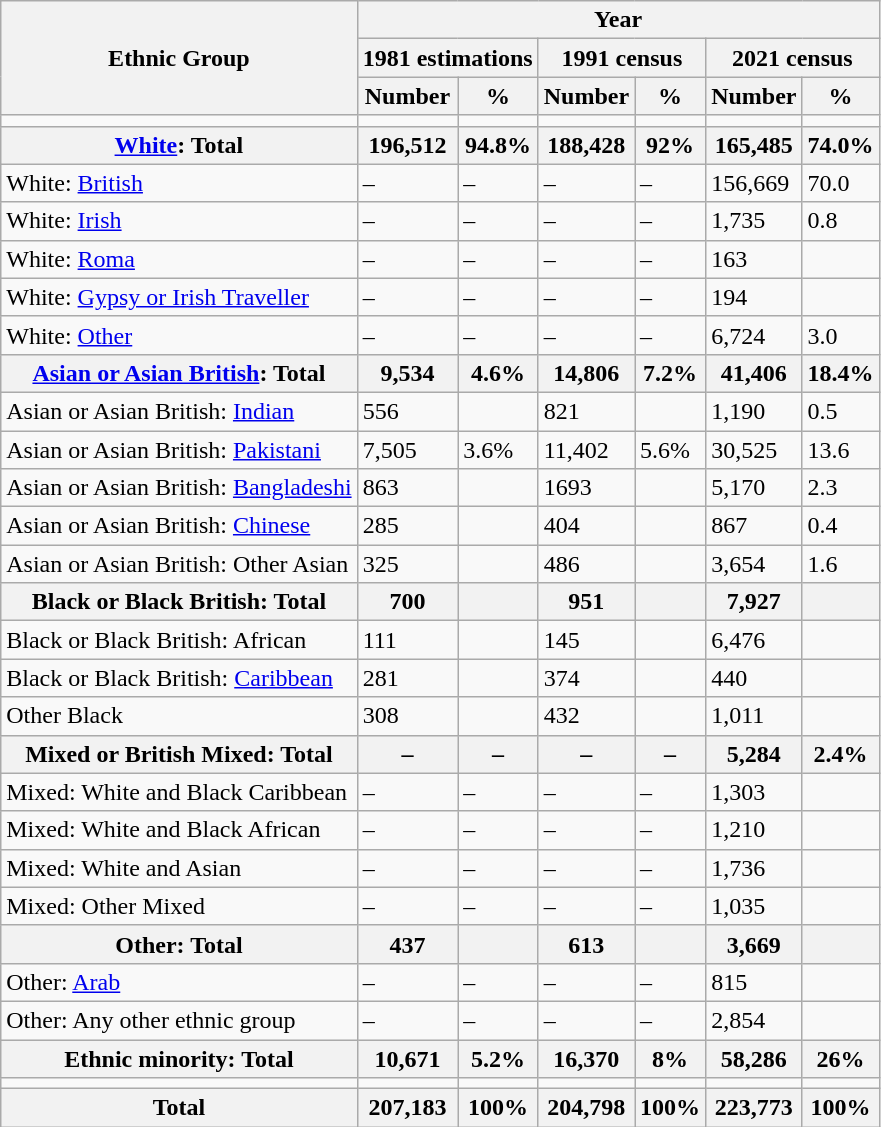<table class="wikitable sortable">
<tr>
<th rowspan="3">Ethnic Group</th>
<th colspan="6">Year</th>
</tr>
<tr>
<th colspan="2">1981 estimations</th>
<th colspan="2">1991 census</th>
<th colspan="2">2021 census</th>
</tr>
<tr>
<th>Number</th>
<th>%</th>
<th>Number</th>
<th>%</th>
<th>Number</th>
<th>%</th>
</tr>
<tr>
<td></td>
<td></td>
<td></td>
<td></td>
<td></td>
<td></td>
<td></td>
</tr>
<tr>
<th><a href='#'>White</a>: Total</th>
<th>196,512</th>
<th>94.8%</th>
<th>188,428</th>
<th>92%</th>
<th>165,485</th>
<th>74.0%</th>
</tr>
<tr>
<td>White: <a href='#'>British</a></td>
<td>–</td>
<td>–</td>
<td>–</td>
<td>–</td>
<td>156,669</td>
<td>70.0</td>
</tr>
<tr>
<td>White: <a href='#'>Irish</a></td>
<td>–</td>
<td>–</td>
<td>–</td>
<td>–</td>
<td>1,735</td>
<td>0.8</td>
</tr>
<tr>
<td>White: <a href='#'>Roma</a></td>
<td>–</td>
<td>–</td>
<td>–</td>
<td>–</td>
<td>163</td>
<td></td>
</tr>
<tr>
<td>White: <a href='#'>Gypsy or Irish Traveller</a></td>
<td>–</td>
<td>–</td>
<td>–</td>
<td>–</td>
<td>194</td>
<td></td>
</tr>
<tr>
<td>White: <a href='#'>Other</a></td>
<td>–</td>
<td>–</td>
<td>–</td>
<td>–</td>
<td>6,724</td>
<td>3.0</td>
</tr>
<tr>
<th><a href='#'>Asian or Asian British</a>: Total</th>
<th>9,534</th>
<th>4.6%</th>
<th>14,806</th>
<th>7.2%</th>
<th>41,406</th>
<th>18.4%</th>
</tr>
<tr>
<td>Asian or Asian British: <a href='#'>Indian</a></td>
<td>556</td>
<td></td>
<td>821</td>
<td></td>
<td>1,190</td>
<td>0.5</td>
</tr>
<tr>
<td>Asian or Asian British: <a href='#'>Pakistani</a></td>
<td>7,505</td>
<td>3.6%</td>
<td>11,402</td>
<td>5.6%</td>
<td>30,525</td>
<td>13.6</td>
</tr>
<tr>
<td>Asian or Asian British: <a href='#'>Bangladeshi</a></td>
<td>863</td>
<td></td>
<td>1693</td>
<td></td>
<td>5,170</td>
<td>2.3</td>
</tr>
<tr>
<td>Asian or Asian British: <a href='#'>Chinese</a></td>
<td>285</td>
<td></td>
<td>404</td>
<td></td>
<td>867</td>
<td>0.4</td>
</tr>
<tr>
<td>Asian or Asian British: Other Asian</td>
<td>325</td>
<td></td>
<td>486</td>
<td></td>
<td>3,654</td>
<td>1.6</td>
</tr>
<tr>
<th>Black or Black British: Total</th>
<th>700</th>
<th></th>
<th>951</th>
<th></th>
<th>7,927</th>
<th></th>
</tr>
<tr>
<td>Black or Black British: African</td>
<td>111</td>
<td></td>
<td>145</td>
<td></td>
<td>6,476</td>
<td></td>
</tr>
<tr>
<td>Black or Black British: <a href='#'>Caribbean</a></td>
<td>281</td>
<td></td>
<td>374</td>
<td></td>
<td>440</td>
<td></td>
</tr>
<tr>
<td>Other Black</td>
<td>308</td>
<td></td>
<td>432</td>
<td></td>
<td>1,011</td>
<td></td>
</tr>
<tr>
<th>Mixed or British Mixed: Total</th>
<th>–</th>
<th>–</th>
<th>–</th>
<th>–</th>
<th>5,284</th>
<th>2.4%</th>
</tr>
<tr>
<td>Mixed: White and Black Caribbean</td>
<td>–</td>
<td>–</td>
<td>–</td>
<td>–</td>
<td>1,303</td>
<td></td>
</tr>
<tr>
<td>Mixed: White and Black African</td>
<td>–</td>
<td>–</td>
<td>–</td>
<td>–</td>
<td>1,210</td>
<td></td>
</tr>
<tr>
<td>Mixed: White and Asian</td>
<td>–</td>
<td>–</td>
<td>–</td>
<td>–</td>
<td>1,736</td>
<td></td>
</tr>
<tr>
<td>Mixed: Other Mixed</td>
<td>–</td>
<td>–</td>
<td>–</td>
<td>–</td>
<td>1,035</td>
<td></td>
</tr>
<tr>
<th>Other: Total</th>
<th>437</th>
<th></th>
<th>613</th>
<th></th>
<th>3,669</th>
<th></th>
</tr>
<tr>
<td>Other: <a href='#'>Arab</a></td>
<td>–</td>
<td>–</td>
<td>–</td>
<td>–</td>
<td>815</td>
<td></td>
</tr>
<tr>
<td>Other: Any other ethnic group</td>
<td>–</td>
<td>–</td>
<td>–</td>
<td>–</td>
<td>2,854</td>
<td></td>
</tr>
<tr>
<th>Ethnic minority: Total</th>
<th>10,671</th>
<th>5.2%</th>
<th>16,370</th>
<th>8%</th>
<th>58,286</th>
<th>26%</th>
</tr>
<tr>
<td></td>
<td></td>
<td></td>
<td></td>
<td></td>
<td></td>
<td></td>
</tr>
<tr>
<th>Total</th>
<th>207,183</th>
<th>100%</th>
<th>204,798</th>
<th>100%</th>
<th>223,773</th>
<th>100%</th>
</tr>
</table>
